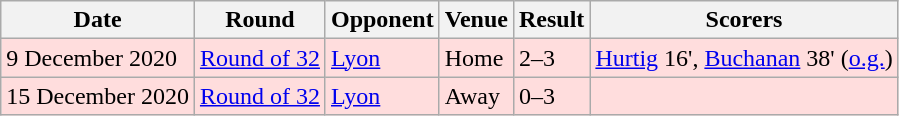<table class="wikitable" style="text-align:left">
<tr>
<th>Date</th>
<th>Round</th>
<th>Opponent</th>
<th>Venue</th>
<th>Result</th>
<th>Scorers</th>
</tr>
<tr bgcolor=#ffdddd>
<td>9 December 2020</td>
<td><a href='#'>Round of 32</a></td>
<td> <a href='#'>Lyon</a></td>
<td>Home</td>
<td>2–3</td>
<td><a href='#'>Hurtig</a> 16', <a href='#'>Buchanan</a> 38' (<a href='#'>o.g.</a>)</td>
</tr>
<tr bgcolor=#ffdddd>
<td>15 December 2020</td>
<td><a href='#'>Round of 32</a></td>
<td> <a href='#'>Lyon</a></td>
<td>Away</td>
<td>0–3</td>
<td></td>
</tr>
</table>
